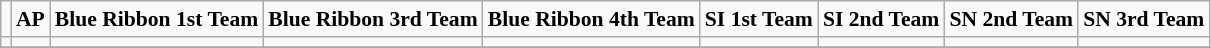<table class="wikitable" style="white-space:nowrap; font-size:90%;">
<tr>
<td></td>
<td><strong>AP</strong></td>
<td><strong>Blue Ribbon 1st Team</strong></td>
<td><strong>Blue Ribbon 3rd Team</strong></td>
<td><strong>Blue Ribbon 4th Team</strong></td>
<td><strong>SI 1st Team</strong></td>
<td><strong>SI 2nd Team</strong></td>
<td><strong>SN 2nd Team</strong></td>
<td><strong>SN 3rd Team</strong></td>
</tr>
<tr>
<td></td>
<td></td>
<td></td>
<td></td>
<td></td>
<td></td>
<td></td>
<td></td>
<td></td>
</tr>
<tr>
</tr>
</table>
